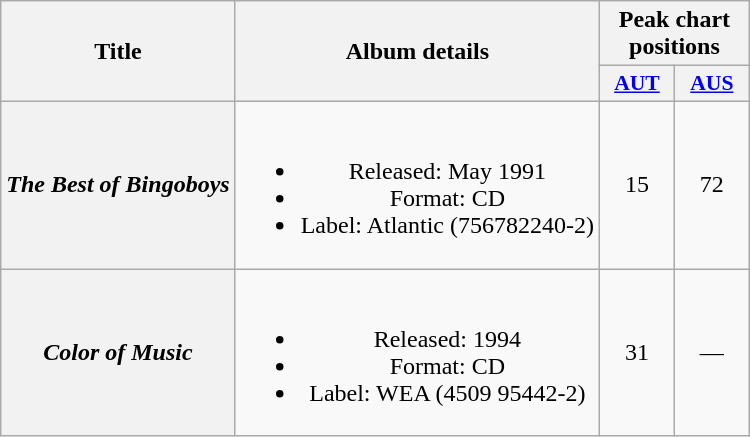<table class="wikitable plainrowheaders" style="text-align:center;" border="1">
<tr>
<th scope="col" rowspan="2">Title</th>
<th scope="col" rowspan="2">Album details</th>
<th scope="col" colspan="2">Peak chart<br>positions</th>
</tr>
<tr>
<th scope="col" style="width:3em; font-size:90%"><a href='#'>AUT</a><br></th>
<th scope="col" style="width:3em; font-size:90%"><a href='#'>AUS</a><br></th>
</tr>
<tr>
<th scope="row"><em>The Best of Bingoboys</em></th>
<td><br><ul><li>Released: May 1991</li><li>Format: CD</li><li>Label: Atlantic (756782240-2)</li></ul></td>
<td>15</td>
<td>72</td>
</tr>
<tr>
<th scope="row"><em>Color of Music</em></th>
<td><br><ul><li>Released: 1994</li><li>Format: CD</li><li>Label: WEA (4509 95442-2)</li></ul></td>
<td>31</td>
<td>—</td>
</tr>
</table>
